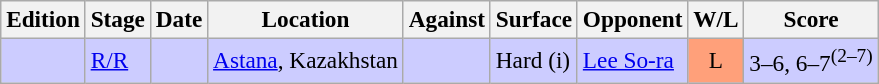<table class=wikitable style=font-size:97%>
<tr>
<th>Edition</th>
<th>Stage</th>
<th>Date</th>
<th>Location</th>
<th>Against</th>
<th>Surface</th>
<th>Opponent</th>
<th>W/L</th>
<th>Score</th>
</tr>
<tr style="background:#ccf;">
<td rowspan="1"></td>
<td rowspan="1"><a href='#'>R/R</a></td>
<td></td>
<td rowspan="1"><a href='#'>Astana</a>, Kazakhstan</td>
<td> </td>
<td rowspan="1">Hard (i)</td>
<td> <a href='#'>Lee So-ra</a></td>
<td style="text-align:center; background:#ffa07a;">L</td>
<td>3–6, 6–7<sup>(2–7)</sup></td>
</tr>
</table>
